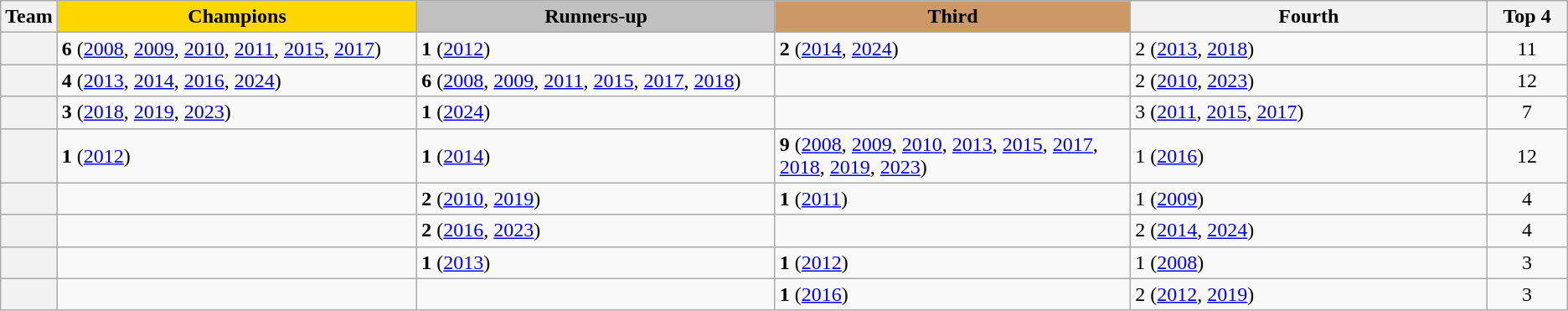<table class="wikitable sortable">
<tr>
<th>Team</th>
<th width="300" style="background:#FFD700;">Champions</th>
<th width="300" style="background:#C0C0C0;">Runners-up</th>
<th width="300" style="background:#CC9966;">Third</th>
<th width="300">Fourth</th>
<th width="60">Top 4</th>
</tr>
<tr>
<th></th>
<td><strong>6</strong> (<a href='#'>2008</a>, <a href='#'>2009</a>, <a href='#'>2010</a>, <a href='#'>2011</a>, <a href='#'>2015</a>, <a href='#'>2017</a>)</td>
<td><strong>1</strong> (<a href='#'>2012</a>)</td>
<td><strong>2</strong> (<a href='#'>2014</a>, <a href='#'>2024</a>)</td>
<td>2 (<a href='#'>2013</a>, <a href='#'>2018</a>)</td>
<td align=center>11</td>
</tr>
<tr>
<th></th>
<td><strong>4</strong> (<a href='#'>2013</a>, <a href='#'>2014</a>, <a href='#'>2016</a>, <a href='#'>2024</a>)</td>
<td><strong>6</strong> (<a href='#'>2008</a>, <a href='#'>2009</a>, <a href='#'>2011</a>, <a href='#'>2015</a>, <a href='#'>2017</a>, <a href='#'>2018</a>)</td>
<td></td>
<td>2 (<a href='#'>2010</a>, <a href='#'>2023</a>)</td>
<td align=center>12</td>
</tr>
<tr>
<th></th>
<td><strong>3</strong> (<a href='#'>2018</a>, <a href='#'>2019</a>, <a href='#'>2023</a>)</td>
<td><strong>1</strong> (<a href='#'>2024</a>)</td>
<td></td>
<td>3 (<a href='#'>2011</a>, <a href='#'>2015</a>, <a href='#'>2017</a>)</td>
<td align=center>7</td>
</tr>
<tr>
<th></th>
<td><strong>1</strong> (<a href='#'>2012</a>)</td>
<td><strong>1</strong> (<a href='#'>2014</a>)</td>
<td><strong>9</strong> (<a href='#'>2008</a>, <a href='#'>2009</a>, <a href='#'>2010</a>, <a href='#'>2013</a>, <a href='#'>2015</a>, <a href='#'>2017</a>, <a href='#'>2018</a>, <a href='#'>2019</a>, <a href='#'>2023</a>)</td>
<td>1 (<a href='#'>2016</a>)</td>
<td align=center>12</td>
</tr>
<tr>
<th></th>
<td></td>
<td><strong>2</strong> (<a href='#'>2010</a>, <a href='#'>2019</a>)</td>
<td><strong>1</strong> (<a href='#'>2011</a>)</td>
<td>1 (<a href='#'>2009</a>)</td>
<td align=center>4</td>
</tr>
<tr>
<th></th>
<td></td>
<td><strong>2</strong> (<a href='#'>2016</a>, <a href='#'>2023</a>)</td>
<td></td>
<td>2 (<a href='#'>2014</a>, <a href='#'>2024</a>)</td>
<td align=center>4</td>
</tr>
<tr>
<th></th>
<td></td>
<td><strong>1</strong> (<a href='#'>2013</a>)</td>
<td><strong>1</strong> (<a href='#'>2012</a>)</td>
<td>1 (<a href='#'>2008</a>)</td>
<td align=center>3</td>
</tr>
<tr>
<th></th>
<td></td>
<td></td>
<td><strong>1</strong> (<a href='#'>2016</a>)</td>
<td>2 (<a href='#'>2012</a>, <a href='#'>2019</a>)</td>
<td align=center>3</td>
</tr>
</table>
